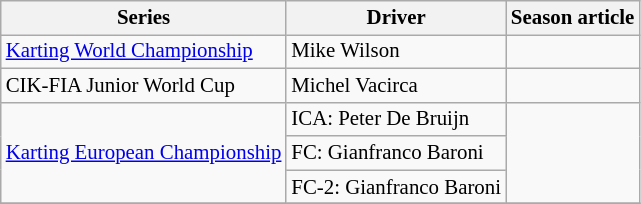<table class="wikitable" style="font-size: 87%;">
<tr>
<th>Series</th>
<th>Driver</th>
<th>Season article</th>
</tr>
<tr>
<td><a href='#'>Karting World Championship</a></td>
<td> Mike Wilson</td>
<td></td>
</tr>
<tr>
<td>CIK-FIA Junior World Cup</td>
<td> Michel Vacirca</td>
<td></td>
</tr>
<tr>
<td rowspan=3><a href='#'>Karting European Championship</a></td>
<td>ICA:  Peter De Bruijn</td>
<td rowspan=3></td>
</tr>
<tr>
<td>FC:  Gianfranco Baroni</td>
</tr>
<tr>
<td>FC-2:  Gianfranco Baroni</td>
</tr>
<tr>
</tr>
</table>
